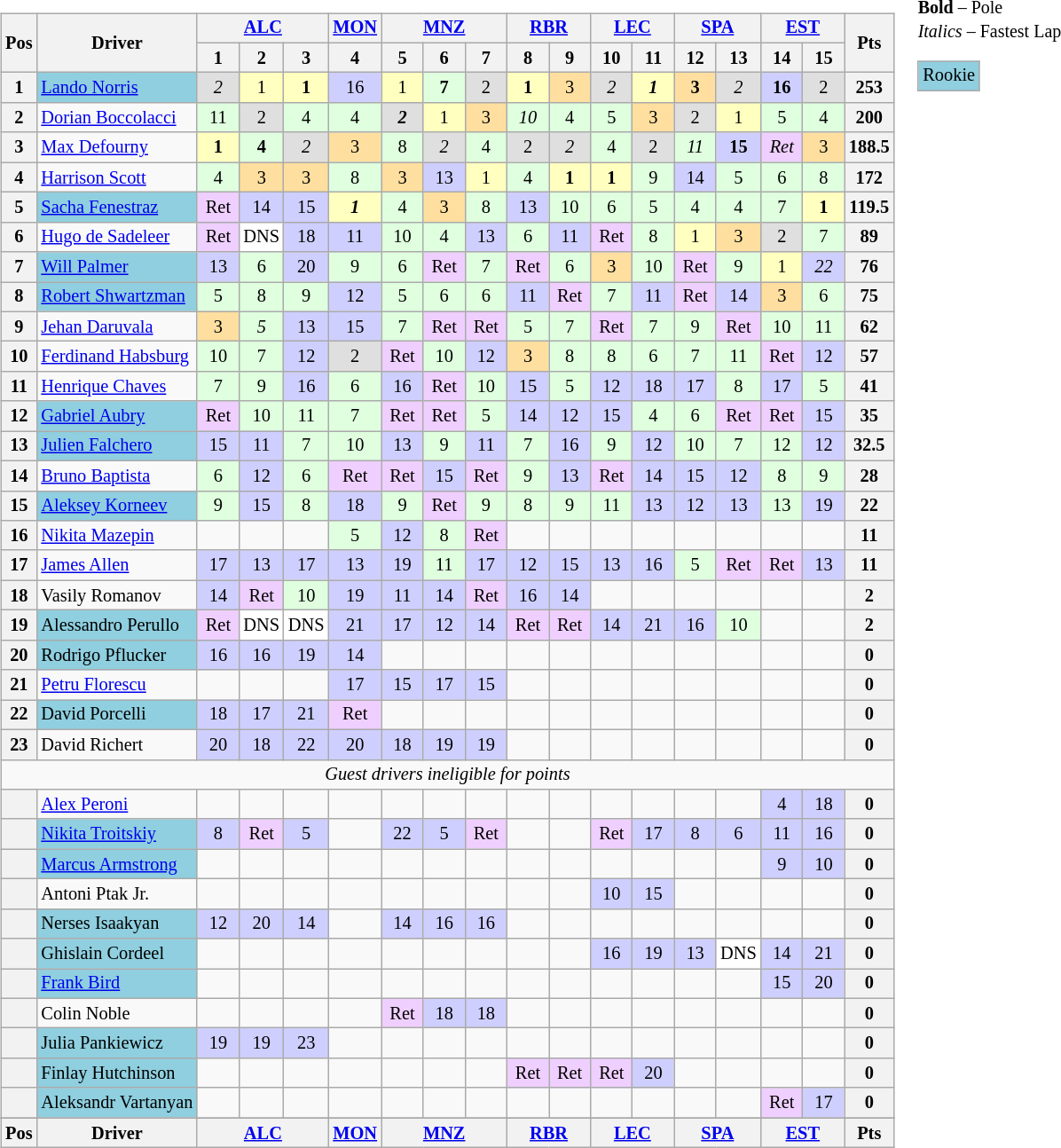<table>
<tr>
<td><br><table class="wikitable" style="font-size: 85%; text-align:center">
<tr>
<th rowspan=2>Pos</th>
<th rowspan=2>Driver</th>
<th colspan=3><a href='#'>ALC</a><br></th>
<th><a href='#'>MON</a><br></th>
<th colspan=3><a href='#'>MNZ</a><br></th>
<th colspan=2><a href='#'>RBR</a><br></th>
<th colspan=2><a href='#'>LEC</a><br></th>
<th colspan=2><a href='#'>SPA</a><br></th>
<th colspan=2><a href='#'>EST</a><br></th>
<th rowspan=2>Pts</th>
</tr>
<tr>
<th width=25>1</th>
<th width=25>2</th>
<th width=25>3</th>
<th width=25>4</th>
<th width=25>5</th>
<th width=25>6</th>
<th width=25>7</th>
<th width=25>8</th>
<th width=25>9</th>
<th width=25>10</th>
<th width=25>11</th>
<th width=25>12</th>
<th width=25>13</th>
<th width=25>14</th>
<th width=25>15</th>
</tr>
<tr>
<th>1</th>
<td align=left style="background:#8FCFDF;"> <a href='#'>Lando Norris</a></td>
<td style="background:#DFDFDF;"><em>2</em></td>
<td style="background:#FFFFBF;">1</td>
<td style="background:#FFFFBF;"><strong>1</strong></td>
<td style="background:#CFCFFF;">16</td>
<td style="background:#FFFFBF;">1</td>
<td style="background:#DFFFDF;"><strong>7</strong></td>
<td style="background:#DFDFDF;">2</td>
<td style="background:#FFFFBF;"><strong>1</strong></td>
<td style="background:#FFDF9F;">3</td>
<td style="background:#DFDFDF;"><em>2</em></td>
<td style="background:#FFFFBF;"><strong><em>1</em></strong></td>
<td style="background:#FFDF9F;"><strong>3</strong></td>
<td style="background:#DFDFDF;"><em>2</em></td>
<td style="background:#CFCFFF;"><strong>16</strong></td>
<td style="background:#DFDFDF;">2</td>
<th>253</th>
</tr>
<tr>
<th>2</th>
<td align=left> <a href='#'>Dorian Boccolacci</a></td>
<td style="background:#DFFFDF;">11</td>
<td style="background:#DFDFDF;">2</td>
<td style="background:#DFFFDF;">4</td>
<td style="background:#DFFFDF;">4</td>
<td style="background:#DFDFDF;"><strong><em>2</em></strong></td>
<td style="background:#FFFFBF;">1</td>
<td style="background:#FFDF9F;">3</td>
<td style="background:#DFFFDF;"><em>10</em></td>
<td style="background:#DFFFDF;">4</td>
<td style="background:#DFFFDF;">5</td>
<td style="background:#FFDF9F;">3</td>
<td style="background:#DFDFDF;">2</td>
<td style="background:#FFFFBF;">1</td>
<td style="background:#DFFFDF;">5</td>
<td style="background:#DFFFDF;">4</td>
<th>200</th>
</tr>
<tr>
<th>3</th>
<td align=left> <a href='#'>Max Defourny</a></td>
<td style="background:#FFFFBF;"><strong>1</strong></td>
<td style="background:#DFFFDF;"><strong>4</strong></td>
<td style="background:#DFDFDF;"><em>2</em></td>
<td style="background:#FFDF9F;">3</td>
<td style="background:#DFFFDF;">8</td>
<td style="background:#DFDFDF;"><em>2</em></td>
<td style="background:#DFFFDF;">4</td>
<td style="background:#DFDFDF;">2</td>
<td style="background:#DFDFDF;"><em>2</em></td>
<td style="background:#DFFFDF;">4</td>
<td style="background:#DFDFDF;">2</td>
<td style="background:#DFFFDF;"><em>11</em></td>
<td style="background:#CFCFFF;"><strong>15</strong></td>
<td style="background:#EFCFFF;"><em>Ret</em></td>
<td style="background:#FFDF9F;">3</td>
<th>188.5</th>
</tr>
<tr>
<th>4</th>
<td align=left> <a href='#'>Harrison Scott</a></td>
<td style="background:#DFFFDF;">4</td>
<td style="background:#FFDF9F;">3</td>
<td style="background:#FFDF9F;">3</td>
<td style="background:#DFFFDF;">8</td>
<td style="background:#FFDF9F;">3</td>
<td style="background:#CFCFFF;">13</td>
<td style="background:#FFFFBF;">1</td>
<td style="background:#DFFFDF;">4</td>
<td style="background:#FFFFBF;"><strong>1</strong></td>
<td style="background:#FFFFBF;"><strong>1</strong></td>
<td style="background:#DFFFDF;">9</td>
<td style="background:#CFCFFF;">14</td>
<td style="background:#DFFFDF;">5</td>
<td style="background:#DFFFDF;">6</td>
<td style="background:#DFFFDF;">8</td>
<th>172</th>
</tr>
<tr>
<th>5</th>
<td align=left style="background:#8FCFDF;"> <a href='#'>Sacha Fenestraz</a></td>
<td style="background:#EFCFFF;">Ret</td>
<td style="background:#CFCFFF;">14</td>
<td style="background:#CFCFFF;">15</td>
<td style="background:#FFFFBF;"><strong><em>1</em></strong></td>
<td style="background:#DFFFDF;">4</td>
<td style="background:#FFDF9F;">3</td>
<td style="background:#DFFFDF;">8</td>
<td style="background:#CFCFFF;">13</td>
<td style="background:#DFFFDF;">10</td>
<td style="background:#DFFFDF;">6</td>
<td style="background:#DFFFDF;">5</td>
<td style="background:#DFFFDF;">4</td>
<td style="background:#DFFFDF;">4</td>
<td style="background:#DFFFDF;">7</td>
<td style="background:#FFFFBF;"><strong>1</strong></td>
<th>119.5</th>
</tr>
<tr>
<th>6</th>
<td align=left> <a href='#'>Hugo de Sadeleer</a></td>
<td style="background:#EFCFFF;">Ret</td>
<td style="background:#FFFFFF;">DNS</td>
<td style="background:#CFCFFF;">18</td>
<td style="background:#CFCFFF;">11</td>
<td style="background:#DFFFDF;">10</td>
<td style="background:#DFFFDF;">4</td>
<td style="background:#CFCFFF;">13</td>
<td style="background:#DFFFDF;">6</td>
<td style="background:#CFCFFF;">11</td>
<td style="background:#EFCFFF;">Ret</td>
<td style="background:#DFFFDF;">8</td>
<td style="background:#FFFFBF;">1</td>
<td style="background:#FFDF9F;">3</td>
<td style="background:#DFDFDF;">2</td>
<td style="background:#DFFFDF;">7</td>
<th>89</th>
</tr>
<tr>
<th>7</th>
<td align=left style="background:#8FCFDF;"> <a href='#'>Will Palmer</a></td>
<td style="background:#CFCFFF;">13</td>
<td style="background:#DFFFDF;">6</td>
<td style="background:#CFCFFF;">20</td>
<td style="background:#DFFFDF;">9</td>
<td style="background:#DFFFDF;">6</td>
<td style="background:#EFCFFF;">Ret</td>
<td style="background:#DFFFDF;">7</td>
<td style="background:#EFCFFF;">Ret</td>
<td style="background:#DFFFDF;">6</td>
<td style="background:#FFDF9F;">3</td>
<td style="background:#DFFFDF;">10</td>
<td style="background:#EFCFFF;">Ret</td>
<td style="background:#DFFFDF;">9</td>
<td style="background:#FFFFBF;">1</td>
<td style="background:#CFCFFF;"><em>22</em></td>
<th>76</th>
</tr>
<tr>
<th>8</th>
<td align=left style="background:#8FCFDF;"> <a href='#'>Robert Shwartzman</a></td>
<td style="background:#DFFFDF;">5</td>
<td style="background:#DFFFDF;">8</td>
<td style="background:#DFFFDF;">9</td>
<td style="background:#CFCFFF;">12</td>
<td style="background:#DFFFDF;">5</td>
<td style="background:#DFFFDF;">6</td>
<td style="background:#DFFFDF;">6</td>
<td style="background:#CFCFFF;">11</td>
<td style="background:#EFCFFF;">Ret</td>
<td style="background:#DFFFDF;">7</td>
<td style="background:#CFCFFF;">11</td>
<td style="background:#EFCFFF;">Ret</td>
<td style="background:#CFCFFF;">14</td>
<td style="background:#FFDF9F;">3</td>
<td style="background:#DFFFDF;">6</td>
<th>75</th>
</tr>
<tr>
<th>9</th>
<td align=left> <a href='#'>Jehan Daruvala</a></td>
<td style="background:#FFDF9F;">3</td>
<td style="background:#DFFFDF;"><em>5</em></td>
<td style="background:#CFCFFF;">13</td>
<td style="background:#CFCFFF;">15</td>
<td style="background:#DFFFDF;">7</td>
<td style="background:#EFCFFF;">Ret</td>
<td style="background:#EFCFFF;">Ret</td>
<td style="background:#DFFFDF;">5</td>
<td style="background:#DFFFDF;">7</td>
<td style="background:#EFCFFF;">Ret</td>
<td style="background:#DFFFDF;">7</td>
<td style="background:#DFFFDF;">9</td>
<td style="background:#EFCFFF;">Ret</td>
<td style="background:#DFFFDF;">10</td>
<td style="background:#DFFFDF;">11</td>
<th>62</th>
</tr>
<tr>
<th>10</th>
<td align=left nowrap> <a href='#'>Ferdinand Habsburg</a></td>
<td style="background:#DFFFDF;">10</td>
<td style="background:#DFFFDF;">7</td>
<td style="background:#CFCFFF;">12</td>
<td style="background:#DFDFDF;">2</td>
<td style="background:#EFCFFF;">Ret</td>
<td style="background:#DFFFDF;">10</td>
<td style="background:#CFCFFF;">12</td>
<td style="background:#FFDF9F;">3</td>
<td style="background:#DFFFDF;">8</td>
<td style="background:#DFFFDF;">8</td>
<td style="background:#DFFFDF;">6</td>
<td style="background:#DFFFDF;">7</td>
<td style="background:#DFFFDF;">11</td>
<td style="background:#EFCFFF;">Ret</td>
<td style="background:#CFCFFF;">12</td>
<th>57</th>
</tr>
<tr>
<th>11</th>
<td align=left> <a href='#'>Henrique Chaves</a></td>
<td style="background:#DFFFDF;">7</td>
<td style="background:#DFFFDF;">9</td>
<td style="background:#CFCFFF;">16</td>
<td style="background:#DFFFDF;">6</td>
<td style="background:#CFCFFF;">16</td>
<td style="background:#EFCFFF;">Ret</td>
<td style="background:#DFFFDF;">10</td>
<td style="background:#CFCFFF;">15</td>
<td style="background:#DFFFDF;">5</td>
<td style="background:#CFCFFF;">12</td>
<td style="background:#CFCFFF;">18</td>
<td style="background:#CFCFFF;">17</td>
<td style="background:#DFFFDF;">8</td>
<td style="background:#CFCFFF;">17</td>
<td style="background:#DFFFDF;">5</td>
<th>41</th>
</tr>
<tr>
<th>12</th>
<td align=left style="background:#8FCFDF;"> <a href='#'>Gabriel Aubry</a></td>
<td style="background:#EFCFFF;">Ret</td>
<td style="background:#DFFFDF;">10</td>
<td style="background:#DFFFDF;">11</td>
<td style="background:#DFFFDF;">7</td>
<td style="background:#EFCFFF;">Ret</td>
<td style="background:#EFCFFF;">Ret</td>
<td style="background:#DFFFDF;">5</td>
<td style="background:#CFCFFF;">14</td>
<td style="background:#CFCFFF;">12</td>
<td style="background:#CFCFFF;">15</td>
<td style="background:#DFFFDF;">4</td>
<td style="background:#DFFFDF;">6</td>
<td style="background:#EFCFFF;">Ret</td>
<td style="background:#EFCFFF;">Ret</td>
<td style="background:#CFCFFF;">15</td>
<th>35</th>
</tr>
<tr>
<th>13</th>
<td align=left style="background:#8FCFDF;"> <a href='#'>Julien Falchero</a></td>
<td style="background:#CFCFFF;">15</td>
<td style="background:#CFCFFF;">11</td>
<td style="background:#DFFFDF;">7</td>
<td style="background:#DFFFDF;">10</td>
<td style="background:#CFCFFF;">13</td>
<td style="background:#DFFFDF;">9</td>
<td style="background:#CFCFFF;">11</td>
<td style="background:#DFFFDF;">7</td>
<td style="background:#CFCFFF;">16</td>
<td style="background:#DFFFDF;">9</td>
<td style="background:#CFCFFF;">12</td>
<td style="background:#DFFFDF;">10</td>
<td style="background:#DFFFDF;">7</td>
<td style="background:#DFFFDF;">12</td>
<td style="background:#CFCFFF;">12</td>
<th>32.5</th>
</tr>
<tr>
<th>14</th>
<td align=left> <a href='#'>Bruno Baptista</a></td>
<td style="background:#DFFFDF;">6</td>
<td style="background:#CFCFFF;">12</td>
<td style="background:#DFFFDF;">6</td>
<td style="background:#EFCFFF;">Ret</td>
<td style="background:#EFCFFF;">Ret</td>
<td style="background:#CFCFFF;">15</td>
<td style="background:#EFCFFF;">Ret</td>
<td style="background:#DFFFDF;">9</td>
<td style="background:#CFCFFF;">13</td>
<td style="background:#EFCFFF;">Ret</td>
<td style="background:#CFCFFF;">14</td>
<td style="background:#CFCFFF;">15</td>
<td style="background:#CFCFFF;">12</td>
<td style="background:#DFFFDF;">8</td>
<td style="background:#DFFFDF;">9</td>
<th>28</th>
</tr>
<tr>
<th>15</th>
<td align=left style="background:#8FCFDF;"> <a href='#'>Aleksey Korneev</a></td>
<td style="background:#DFFFDF;">9</td>
<td style="background:#CFCFFF;">15</td>
<td style="background:#DFFFDF;">8</td>
<td style="background:#CFCFFF;">18</td>
<td style="background:#DFFFDF;">9</td>
<td style="background:#EFCFFF;">Ret</td>
<td style="background:#DFFFDF;">9</td>
<td style="background:#DFFFDF;">8</td>
<td style="background:#DFFFDF;">9</td>
<td style="background:#DFFFDF;">11</td>
<td style="background:#CFCFFF;">13</td>
<td style="background:#CFCFFF;">12</td>
<td style="background:#CFCFFF;">13</td>
<td style="background:#DFFFDF;">13</td>
<td style="background:#CFCFFF;">19</td>
<th>22</th>
</tr>
<tr>
<th>16</th>
<td align=left> <a href='#'>Nikita Mazepin</a></td>
<td></td>
<td></td>
<td></td>
<td style="background:#DFFFDF;">5</td>
<td style="background:#CFCFFF;">12</td>
<td style="background:#DFFFDF;">8</td>
<td style="background:#EFCFFF;">Ret</td>
<td></td>
<td></td>
<td></td>
<td></td>
<td></td>
<td></td>
<td></td>
<td></td>
<th>11</th>
</tr>
<tr>
<th>17</th>
<td align=left> <a href='#'>James Allen</a></td>
<td style="background:#CFCFFF;">17</td>
<td style="background:#CFCFFF;">13</td>
<td style="background:#CFCFFF;">17</td>
<td style="background:#CFCFFF;">13</td>
<td style="background:#CFCFFF;">19</td>
<td style="background:#DFFFDF;">11</td>
<td style="background:#CFCFFF;">17</td>
<td style="background:#CFCFFF;">12</td>
<td style="background:#CFCFFF;">15</td>
<td style="background:#CFCFFF;">13</td>
<td style="background:#CFCFFF;">16</td>
<td style="background:#DFFFDF;">5</td>
<td style="background:#EFCFFF;">Ret</td>
<td style="background:#EFCFFF;">Ret</td>
<td style="background:#CFCFFF;">13</td>
<th>11</th>
</tr>
<tr>
<th>18</th>
<td align=left> Vasily Romanov</td>
<td style="background:#CFCFFF;">14</td>
<td style="background:#EFCFFF;">Ret</td>
<td style="background:#DFFFDF;">10</td>
<td style="background:#CFCFFF;">19</td>
<td style="background:#CFCFFF;">11</td>
<td style="background:#CFCFFF;">14</td>
<td style="background:#EFCFFF;">Ret</td>
<td style="background:#CFCFFF;">16</td>
<td style="background:#CFCFFF;">14</td>
<td></td>
<td></td>
<td></td>
<td></td>
<td></td>
<td></td>
<th>2</th>
</tr>
<tr>
<th>19</th>
<td align=left style="background:#8FCFDF;"> Alessandro Perullo</td>
<td style="background:#EFCFFF;">Ret</td>
<td style="background:#FFFFFF;">DNS</td>
<td style="background:#FFFFFF;">DNS</td>
<td style="background:#CFCFFF;">21</td>
<td style="background:#CFCFFF;">17</td>
<td style="background:#CFCFFF;">12</td>
<td style="background:#CFCFFF;">14</td>
<td style="background:#EFCFFF;">Ret</td>
<td style="background:#EFCFFF;">Ret</td>
<td style="background:#CFCFFF;">14</td>
<td style="background:#CFCFFF;">21</td>
<td style="background:#CFCFFF;">16</td>
<td style="background:#DFFFDF;">10</td>
<td></td>
<td></td>
<th>2</th>
</tr>
<tr>
<th>20</th>
<td align=left style="background:#8FCFDF;"> Rodrigo Pflucker</td>
<td style="background:#CFCFFF;">16</td>
<td style="background:#CFCFFF;">16</td>
<td style="background:#CFCFFF;">19</td>
<td style="background:#CFCFFF;">14</td>
<td></td>
<td></td>
<td></td>
<td></td>
<td></td>
<td></td>
<td></td>
<td></td>
<td></td>
<td></td>
<td></td>
<th>0</th>
</tr>
<tr>
<th>21</th>
<td align=left> <a href='#'>Petru Florescu</a></td>
<td></td>
<td></td>
<td></td>
<td style="background:#CFCFFF;">17</td>
<td style="background:#CFCFFF;">15</td>
<td style="background:#CFCFFF;">17</td>
<td style="background:#CFCFFF;">15</td>
<td></td>
<td></td>
<td></td>
<td></td>
<td></td>
<td></td>
<td></td>
<td></td>
<th>0</th>
</tr>
<tr>
<th>22</th>
<td align=left style="background:#8FCFDF;"> David Porcelli</td>
<td style="background:#CFCFFF;">18</td>
<td style="background:#CFCFFF;">17</td>
<td style="background:#CFCFFF;">21</td>
<td style="background:#EFCFFF;">Ret</td>
<td></td>
<td></td>
<td></td>
<td></td>
<td></td>
<td></td>
<td></td>
<td></td>
<td></td>
<td></td>
<td></td>
<th>0</th>
</tr>
<tr>
<th>23</th>
<td align=left> David Richert</td>
<td style="background:#CFCFFF;">20</td>
<td style="background:#CFCFFF;">18</td>
<td style="background:#CFCFFF;">22</td>
<td style="background:#CFCFFF;">20</td>
<td style="background:#CFCFFF;">18</td>
<td style="background:#CFCFFF;">19</td>
<td style="background:#CFCFFF;">19</td>
<td></td>
<td></td>
<td></td>
<td></td>
<td></td>
<td></td>
<td></td>
<td></td>
<th>0</th>
</tr>
<tr>
<td colspan=20 align=center><em>Guest drivers ineligible for points</em></td>
</tr>
<tr>
<th></th>
<td align=left> <a href='#'>Alex Peroni</a></td>
<td></td>
<td></td>
<td></td>
<td></td>
<td></td>
<td></td>
<td></td>
<td></td>
<td></td>
<td></td>
<td></td>
<td></td>
<td></td>
<td style="background:#CFCFFF;">4</td>
<td style="background:#CFCFFF;">18</td>
<th>0</th>
</tr>
<tr>
<th></th>
<td align=left style="background:#8FCFDF;"> <a href='#'>Nikita Troitskiy</a></td>
<td style="background:#CFCFFF;">8</td>
<td style="background:#EFCFFF;">Ret</td>
<td style="background:#CFCFFF;">5</td>
<td></td>
<td style="background:#CFCFFF;">22</td>
<td style="background:#CFCFFF;">5</td>
<td style="background:#EFCFFF;">Ret</td>
<td></td>
<td></td>
<td style="background:#EFCFFF;">Ret</td>
<td style="background:#CFCFFF;">17</td>
<td style="background:#CFCFFF;">8</td>
<td style="background:#CFCFFF;">6</td>
<td style="background:#CFCFFF;">11</td>
<td style="background:#CFCFFF;">16</td>
<th>0</th>
</tr>
<tr>
<th></th>
<td align=left style="background:#8FCFDF;"> <a href='#'>Marcus Armstrong</a></td>
<td></td>
<td></td>
<td></td>
<td></td>
<td></td>
<td></td>
<td></td>
<td></td>
<td></td>
<td></td>
<td></td>
<td></td>
<td></td>
<td style="background:#CFCFFF;">9</td>
<td style="background:#CFCFFF;">10</td>
<th>0</th>
</tr>
<tr>
<th></th>
<td align=left> Antoni Ptak Jr.</td>
<td></td>
<td></td>
<td></td>
<td></td>
<td></td>
<td></td>
<td></td>
<td></td>
<td></td>
<td style="background:#CFCFFF;">10</td>
<td style="background:#CFCFFF;">15</td>
<td></td>
<td></td>
<td></td>
<td></td>
<th>0</th>
</tr>
<tr>
<th></th>
<td align=left style="background:#8FCFDF;"> Nerses Isaakyan</td>
<td style="background:#CFCFFF;">12</td>
<td style="background:#CFCFFF;">20</td>
<td style="background:#CFCFFF;">14</td>
<td></td>
<td style="background:#CFCFFF;">14</td>
<td style="background:#CFCFFF;">16</td>
<td style="background:#CFCFFF;">16</td>
<td></td>
<td></td>
<td></td>
<td></td>
<td></td>
<td></td>
<td></td>
<td></td>
<th>0</th>
</tr>
<tr>
<th></th>
<td align=left style="background:#8FCFDF;"> Ghislain Cordeel</td>
<td></td>
<td></td>
<td></td>
<td></td>
<td></td>
<td></td>
<td></td>
<td></td>
<td></td>
<td style="background:#CFCFFF;">16</td>
<td style="background:#CFCFFF;">19</td>
<td style="background:#CFCFFF;">13</td>
<td style="background:#FFFFFF;">DNS</td>
<td style="background:#CFCFFF;">14</td>
<td style="background:#CFCFFF;">21</td>
<th>0</th>
</tr>
<tr>
<th></th>
<td align=left style="background:#8FCFDF;"> <a href='#'>Frank Bird</a></td>
<td></td>
<td></td>
<td></td>
<td></td>
<td></td>
<td></td>
<td></td>
<td></td>
<td></td>
<td></td>
<td></td>
<td></td>
<td></td>
<td style="background:#CFCFFF;">15</td>
<td style="background:#CFCFFF;">20</td>
<th>0</th>
</tr>
<tr>
<th></th>
<td align=left> Colin Noble</td>
<td></td>
<td></td>
<td></td>
<td></td>
<td style="background:#EFCFFF;">Ret</td>
<td style="background:#CFCFFF;">18</td>
<td style="background:#CFCFFF;">18</td>
<td></td>
<td></td>
<td></td>
<td></td>
<td></td>
<td></td>
<td></td>
<td></td>
<th>0</th>
</tr>
<tr>
<th></th>
<td align=left style="background:#8FCFDF;"> Julia Pankiewicz</td>
<td style="background:#CFCFFF;">19</td>
<td style="background:#CFCFFF;">19</td>
<td style="background:#CFCFFF;">23</td>
<td></td>
<td></td>
<td></td>
<td></td>
<td></td>
<td></td>
<td></td>
<td></td>
<td></td>
<td></td>
<td></td>
<td></td>
<th>0</th>
</tr>
<tr>
<th></th>
<td align=left style="background:#8FCFDF;"> Finlay Hutchinson</td>
<td></td>
<td></td>
<td></td>
<td></td>
<td></td>
<td></td>
<td></td>
<td style="background:#EFCFFF;">Ret</td>
<td style="background:#EFCFFF;">Ret</td>
<td style="background:#EFCFFF;">Ret</td>
<td style="background:#CFCFFF;">20</td>
<td></td>
<td></td>
<td></td>
<td></td>
<th>0</th>
</tr>
<tr>
<th></th>
<td align=left style="background:#8FCFDF;" nowrap> Aleksandr Vartanyan</td>
<td></td>
<td></td>
<td></td>
<td></td>
<td></td>
<td></td>
<td></td>
<td></td>
<td></td>
<td></td>
<td></td>
<td></td>
<td></td>
<td style="background:#EFCFFF;">Ret</td>
<td style="background:#CFCFFF;">17</td>
<th>0</th>
</tr>
<tr>
</tr>
<tr valign="top">
<th valign="middle">Pos</th>
<th valign="middle">Driver</th>
<th colspan=3><a href='#'>ALC</a><br></th>
<th><a href='#'>MON</a><br></th>
<th colspan=3><a href='#'>MNZ</a><br></th>
<th colspan=2><a href='#'>RBR</a><br></th>
<th colspan=2><a href='#'>LEC</a><br></th>
<th colspan=2><a href='#'>SPA</a><br></th>
<th colspan=2><a href='#'>EST</a><br></th>
<th valign="middle">Pts</th>
</tr>
</table>
</td>
<td valign="top"><br>
<small><strong>Bold</strong> – Pole<br><em>Italics</em> – Fastest Lap</small><br><table style="margin-right:0; font-size:85%; text-align:center;" class="wikitable">
<tr>
<td style="background:#8FCFDF;" align=center>Rookie</td>
</tr>
</table>
</td>
</tr>
</table>
